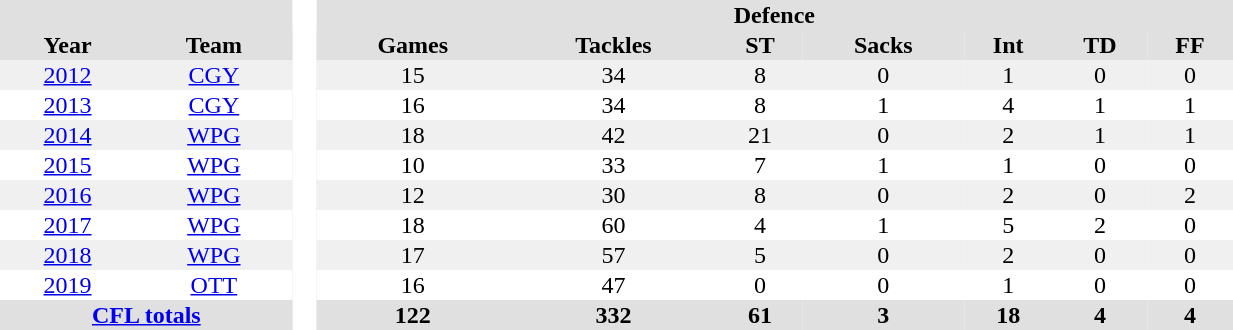<table BORDER="0" CELLPADDING="1" CELLSPACING="0" width="65%" style="text-align:center">
<tr bgcolor="#e0e0e0">
<th colspan="2"></th>
<th rowspan="101" bgcolor="#ffffff"> </th>
<th colspan="7">Defence</th>
</tr>
<tr bgcolor="#e0e0e0">
<th>Year</th>
<th>Team</th>
<th>Games</th>
<th>Tackles</th>
<th>ST</th>
<th>Sacks</th>
<th>Int</th>
<th>TD</th>
<th>FF</th>
</tr>
<tr ALIGN="center" bgcolor="#f0f0f0">
<td><a href='#'>2012</a></td>
<td><a href='#'>CGY</a></td>
<td>15</td>
<td>34</td>
<td>8</td>
<td>0</td>
<td>1</td>
<td>0</td>
<td>0</td>
</tr>
<tr>
<td><a href='#'>2013</a></td>
<td><a href='#'>CGY</a></td>
<td>16</td>
<td>34</td>
<td>8</td>
<td>1</td>
<td>4</td>
<td>1</td>
<td>1</td>
</tr>
<tr ALIGN="center" bgcolor="#f0f0f0">
<td><a href='#'>2014</a></td>
<td><a href='#'>WPG</a></td>
<td>18</td>
<td>42</td>
<td>21</td>
<td>0</td>
<td>2</td>
<td>1</td>
<td>1</td>
</tr>
<tr>
<td><a href='#'>2015</a></td>
<td><a href='#'>WPG</a></td>
<td>10</td>
<td>33</td>
<td>7</td>
<td>1</td>
<td>1</td>
<td>0</td>
<td>0</td>
</tr>
<tr ALIGN="center" bgcolor="#f0f0f0">
<td><a href='#'>2016</a></td>
<td><a href='#'>WPG</a></td>
<td>12</td>
<td>30</td>
<td>8</td>
<td>0</td>
<td>2</td>
<td>0</td>
<td>2</td>
</tr>
<tr>
<td><a href='#'>2017</a></td>
<td><a href='#'>WPG</a></td>
<td>18</td>
<td>60</td>
<td>4</td>
<td>1</td>
<td>5</td>
<td>2</td>
<td>0</td>
</tr>
<tr>
</tr>
<tr ALIGN="center" bgcolor="#f0f0f0">
<td><a href='#'>2018</a></td>
<td><a href='#'>WPG</a></td>
<td>17</td>
<td>57</td>
<td>5</td>
<td>0</td>
<td>2</td>
<td>0</td>
<td>0</td>
</tr>
<tr>
<td><a href='#'>2019</a></td>
<td><a href='#'>OTT</a></td>
<td>16</td>
<td>47</td>
<td>0</td>
<td>0</td>
<td>1</td>
<td>0</td>
<td>0</td>
</tr>
<tr bgcolor="#e0e0e0">
<th colspan="2"><a href='#'>CFL totals</a></th>
<th>122</th>
<th>332</th>
<th>61</th>
<th>3</th>
<th>18</th>
<th>4</th>
<th>4</th>
</tr>
</table>
